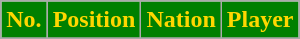<table class="wikitable sortable">
<tr>
<th style="background:green; color:gold;" scope="col">No.</th>
<th style="background:green; color:gold;" scope="col">Position</th>
<th style="background:green; color:gold;" scope="col">Nation</th>
<th style="background:green; color:gold;" scope="col">Player</th>
</tr>
<tr>
</tr>
</table>
